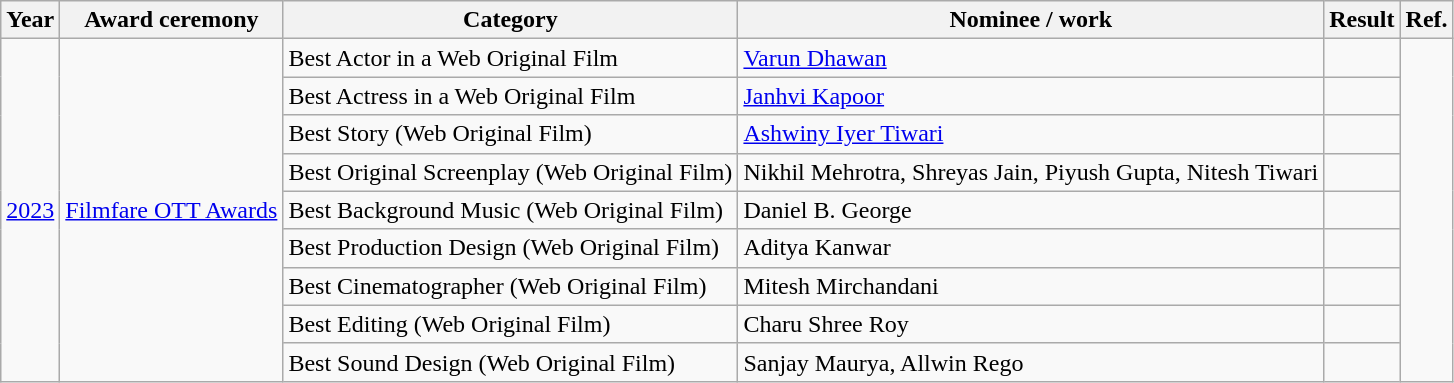<table class="wikitable">
<tr>
<th>Year</th>
<th>Award ceremony</th>
<th>Category</th>
<th>Nominee / work</th>
<th>Result</th>
<th>Ref.</th>
</tr>
<tr>
<td rowspan="9"><a href='#'>2023</a></td>
<td rowspan="9"><a href='#'>Filmfare OTT Awards</a></td>
<td>Best Actor in a Web Original Film</td>
<td><a href='#'>Varun Dhawan</a></td>
<td></td>
<td rowspan="9"></td>
</tr>
<tr>
<td>Best Actress in a Web Original Film</td>
<td><a href='#'>Janhvi Kapoor</a></td>
<td></td>
</tr>
<tr>
<td>Best Story (Web Original Film)</td>
<td><a href='#'>Ashwiny Iyer Tiwari</a></td>
<td></td>
</tr>
<tr>
<td>Best Original Screenplay (Web Original Film)</td>
<td>Nikhil Mehrotra, Shreyas Jain, Piyush Gupta, Nitesh Tiwari</td>
<td></td>
</tr>
<tr>
<td>Best Background Music (Web Original Film)</td>
<td>Daniel B. George</td>
<td></td>
</tr>
<tr>
<td>Best Production Design (Web Original Film)</td>
<td>Aditya Kanwar</td>
<td></td>
</tr>
<tr>
<td>Best Cinematographer (Web Original Film)</td>
<td>Mitesh Mirchandani</td>
<td></td>
</tr>
<tr>
<td>Best Editing (Web Original Film)</td>
<td>Charu Shree Roy</td>
<td></td>
</tr>
<tr>
<td>Best Sound Design (Web Original Film)</td>
<td>Sanjay Maurya, Allwin Rego</td>
<td></td>
</tr>
</table>
